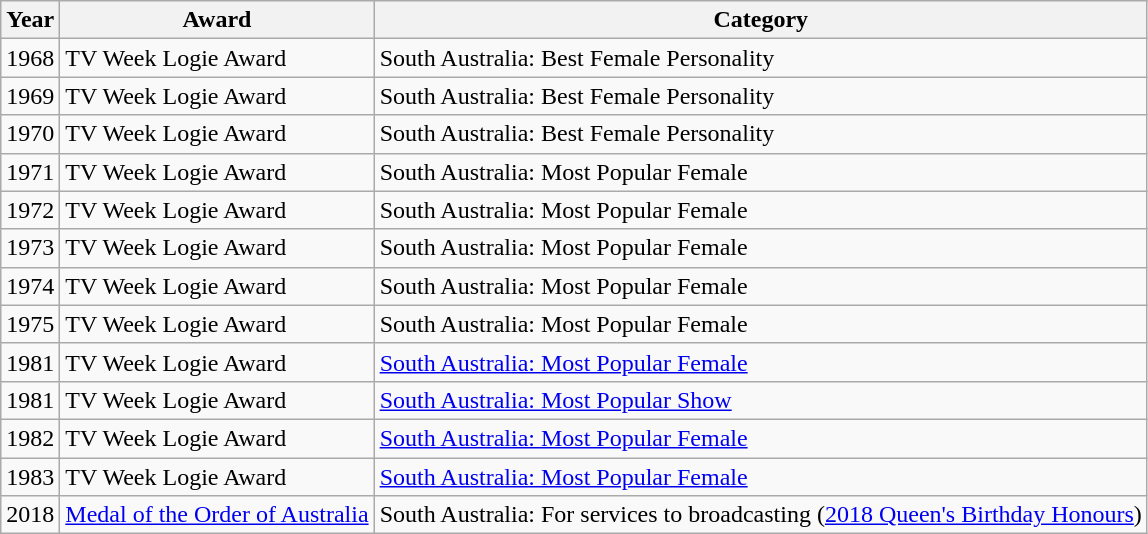<table class="wikitable">
<tr>
<th>Year</th>
<th>Award</th>
<th>Category</th>
</tr>
<tr>
<td>1968</td>
<td>TV Week Logie Award</td>
<td>South Australia: Best Female Personality</td>
</tr>
<tr>
<td>1969</td>
<td>TV Week Logie Award</td>
<td>South Australia: Best Female Personality</td>
</tr>
<tr>
<td>1970</td>
<td>TV Week Logie Award</td>
<td>South Australia: Best Female Personality</td>
</tr>
<tr>
<td>1971</td>
<td>TV Week Logie Award</td>
<td>South Australia: Most Popular Female</td>
</tr>
<tr>
<td>1972</td>
<td>TV Week Logie Award</td>
<td>South Australia: Most Popular Female</td>
</tr>
<tr>
<td>1973</td>
<td>TV Week Logie Award</td>
<td>South Australia: Most Popular Female</td>
</tr>
<tr>
<td>1974</td>
<td>TV Week Logie Award</td>
<td>South Australia: Most Popular Female</td>
</tr>
<tr>
<td>1975</td>
<td>TV Week Logie Award</td>
<td>South Australia: Most Popular Female</td>
</tr>
<tr>
<td>1981</td>
<td>TV Week Logie Award</td>
<td><a href='#'>South Australia: Most Popular Female</a></td>
</tr>
<tr>
<td>1981</td>
<td>TV Week Logie Award</td>
<td><a href='#'> South Australia: Most Popular Show</a></td>
</tr>
<tr>
<td>1982</td>
<td>TV Week Logie Award</td>
<td><a href='#'> South Australia: Most Popular Female</a></td>
</tr>
<tr>
<td>1983</td>
<td>TV Week Logie Award</td>
<td><a href='#'> South Australia: Most Popular Female</a></td>
</tr>
<tr>
<td>2018</td>
<td><a href='#'>Medal of the Order of Australia</a></td>
<td General Division>South Australia: For services to broadcasting (<a href='#'>2018 Queen's Birthday Honours</a>)</td>
</tr>
</table>
